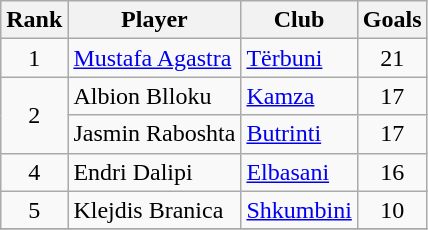<table class="wikitable" style="text-align:center">
<tr>
<th>Rank</th>
<th>Player</th>
<th>Club</th>
<th>Goals</th>
</tr>
<tr>
<td rowspan="1">1</td>
<td align="left"><a href='#'>Mustafa Agastra</a></td>
<td align="left"><a href='#'>Tërbuni</a></td>
<td>21</td>
</tr>
<tr>
<td rowspan="2">2</td>
<td align="left">Albion Blloku</td>
<td align="left"><a href='#'>Kamza</a></td>
<td>17</td>
</tr>
<tr>
<td align="left">Jasmin Raboshta</td>
<td align="left"><a href='#'>Butrinti</a></td>
<td>17</td>
</tr>
<tr>
<td rowspan="1">4</td>
<td align="left">Endri Dalipi</td>
<td align="left"><a href='#'>Elbasani</a></td>
<td>16</td>
</tr>
<tr>
<td rowspan="1">5</td>
<td align="left">Klejdis Branica</td>
<td align="left"><a href='#'>Shkumbini</a></td>
<td>10</td>
</tr>
<tr>
</tr>
</table>
